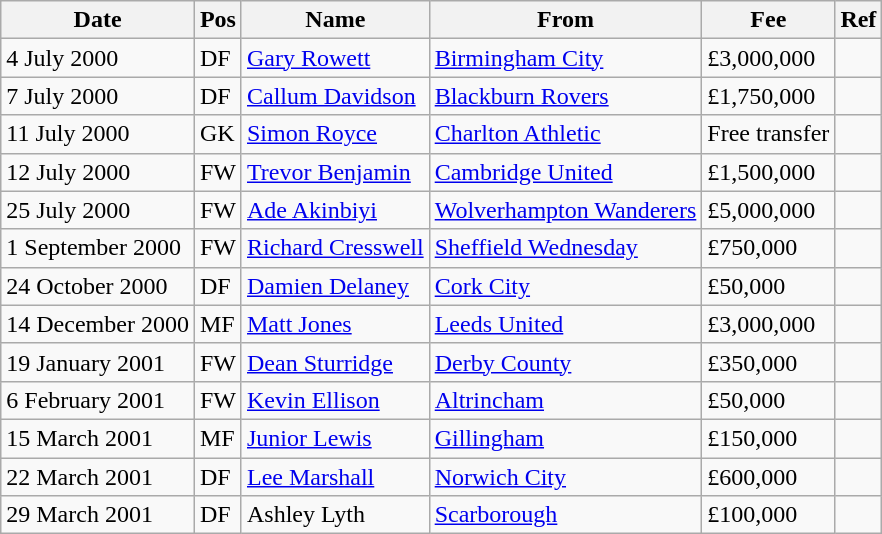<table class="wikitable">
<tr>
<th>Date</th>
<th>Pos</th>
<th>Name</th>
<th>From</th>
<th>Fee</th>
<th>Ref</th>
</tr>
<tr>
<td>4 July 2000</td>
<td>DF</td>
<td> <a href='#'>Gary Rowett</a></td>
<td><a href='#'>Birmingham City</a></td>
<td>£3,000,000</td>
<td></td>
</tr>
<tr>
<td>7 July 2000</td>
<td>DF</td>
<td> <a href='#'>Callum Davidson</a></td>
<td><a href='#'>Blackburn Rovers</a></td>
<td>£1,750,000</td>
<td style="text-align: center"></td>
</tr>
<tr>
<td>11 July 2000</td>
<td>GK</td>
<td> <a href='#'>Simon Royce</a></td>
<td><a href='#'>Charlton Athletic</a></td>
<td>Free transfer</td>
<td style="text-align: center"></td>
</tr>
<tr>
<td>12 July 2000</td>
<td>FW</td>
<td> <a href='#'>Trevor Benjamin</a></td>
<td><a href='#'>Cambridge United</a></td>
<td>£1,500,000</td>
<td style="text-align: center"></td>
</tr>
<tr>
<td>25 July 2000</td>
<td>FW</td>
<td> <a href='#'>Ade Akinbiyi</a></td>
<td><a href='#'>Wolverhampton Wanderers</a></td>
<td>£5,000,000</td>
<td style="text-align: center"></td>
</tr>
<tr>
<td>1 September 2000</td>
<td>FW</td>
<td> <a href='#'>Richard Cresswell</a></td>
<td><a href='#'>Sheffield Wednesday</a></td>
<td>£750,000</td>
<td style="text-align: center"></td>
</tr>
<tr>
<td>24 October 2000</td>
<td>DF</td>
<td> <a href='#'>Damien Delaney</a></td>
<td><a href='#'>Cork City</a></td>
<td>£50,000</td>
<td></td>
</tr>
<tr>
<td>14 December 2000</td>
<td>MF</td>
<td> <a href='#'>Matt Jones</a></td>
<td><a href='#'>Leeds United</a></td>
<td>£3,000,000</td>
<td style="text-align: center"></td>
</tr>
<tr>
<td>19 January 2001</td>
<td>FW</td>
<td> <a href='#'>Dean Sturridge</a></td>
<td><a href='#'>Derby County</a></td>
<td>£350,000</td>
<td style="text-align: center"></td>
</tr>
<tr>
<td>6 February 2001</td>
<td>FW</td>
<td> <a href='#'>Kevin Ellison</a></td>
<td><a href='#'>Altrincham</a></td>
<td>£50,000</td>
<td style="text-align: center"></td>
</tr>
<tr>
<td>15 March 2001</td>
<td>MF</td>
<td> <a href='#'>Junior Lewis</a></td>
<td><a href='#'>Gillingham</a></td>
<td>£150,000</td>
<td style="text-align: center"></td>
</tr>
<tr>
<td>22 March 2001</td>
<td>DF</td>
<td> <a href='#'>Lee Marshall</a></td>
<td><a href='#'>Norwich City</a></td>
<td>£600,000</td>
<td style="text-align: center"></td>
</tr>
<tr>
<td>29 March 2001</td>
<td>DF</td>
<td> Ashley Lyth</td>
<td><a href='#'>Scarborough</a></td>
<td>£100,000</td>
<td style="text-align: center"></td>
</tr>
</table>
